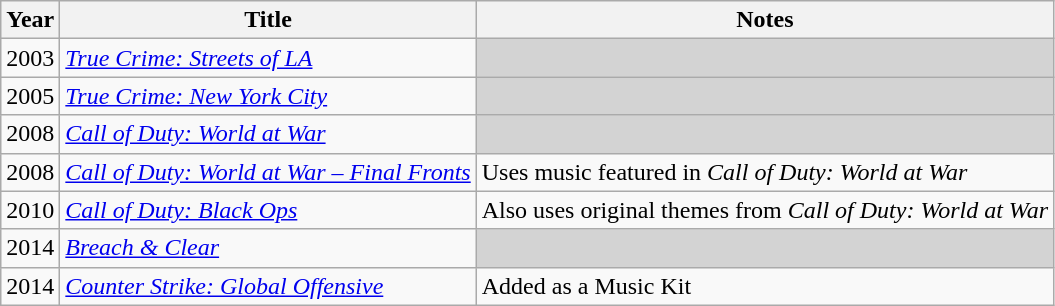<table class="wikitable sortable">
<tr>
<th>Year</th>
<th>Title</th>
<th>Notes</th>
</tr>
<tr>
<td>2003</td>
<td><em><a href='#'>True Crime: Streets of LA</a></em></td>
<td style="background-color:#D3D3D3;"></td>
</tr>
<tr>
<td>2005</td>
<td><em><a href='#'>True Crime: New York City</a></em></td>
<td style="background-color:#D3D3D3;"></td>
</tr>
<tr>
<td>2008</td>
<td><em><a href='#'>Call of Duty: World at War</a></em></td>
<td style="background-color:#D3D3D3;"></td>
</tr>
<tr>
<td>2008</td>
<td><em><a href='#'>Call of Duty: World at War – Final Fronts</a></em></td>
<td>Uses music featured in <em>Call of Duty: World at War</em></td>
</tr>
<tr>
<td>2010</td>
<td><em><a href='#'>Call of Duty: Black Ops</a></em></td>
<td>Also uses original themes from <em>Call of Duty: World at War</em></td>
</tr>
<tr>
<td>2014</td>
<td><em><a href='#'>Breach & Clear</a></em></td>
<td style="background-color:#D3D3D3;"></td>
</tr>
<tr>
<td>2014</td>
<td><em><a href='#'>Counter Strike: Global Offensive</a></em></td>
<td>Added as a Music Kit</td>
</tr>
</table>
